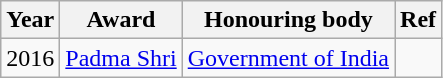<table class="wikitable">
<tr>
<th>Year</th>
<th>Award</th>
<th>Honouring body</th>
<th>Ref</th>
</tr>
<tr>
<td>2016</td>
<td><a href='#'>Padma Shri</a></td>
<td><a href='#'>Government of India</a></td>
<td></td>
</tr>
</table>
